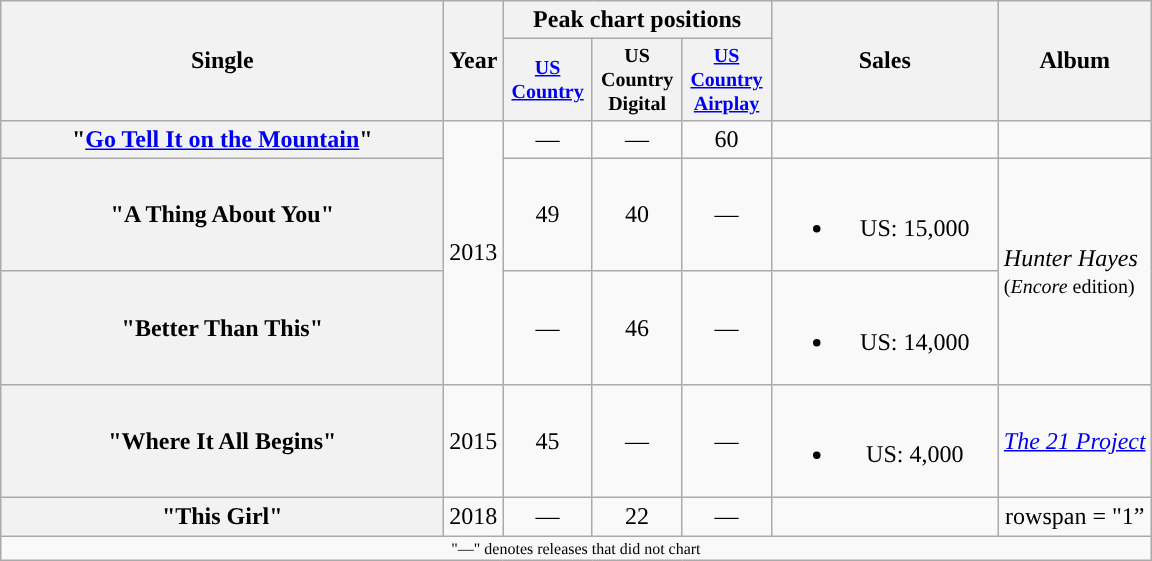<table class="wikitable plainrowheaders" style="text-align:center;">
<tr>
<th rowspan="2" style="width:18em;">Single</th>
<th rowspan="2">Year</th>
<th colspan="3">Peak chart positions</th>
<th rowspan="2" style="width:9em;">Sales</th>
<th rowspan="2">Album</th>
</tr>
<tr style="font-size:smaller;">
<th style="width:4em;"><a href='#'>US Country</a><br></th>
<th style="width:4em;">US Country Digital<br></th>
<th style="width:4em;"><a href='#'>US Country Airplay</a><br></th>
</tr>
<tr>
<th scope="row">"<a href='#'>Go Tell It on the Mountain</a>"</th>
<td rowspan="3">2013</td>
<td>—</td>
<td>—</td>
<td>60</td>
<td></td>
<td></td>
</tr>
<tr>
<th scope="row">"A Thing About You"</th>
<td>49</td>
<td>40</td>
<td>—</td>
<td><br><ul><li>US: 15,000</li></ul></td>
<td rowspan="2" style="text-align:left"><em>Hunter Hayes</em><br><small>(<em>Encore</em> edition)</small></td>
</tr>
<tr>
<th scope="row">"Better Than This"</th>
<td>—</td>
<td>46</td>
<td>—</td>
<td><br><ul><li>US: 14,000</li></ul></td>
</tr>
<tr>
<th scope = "row">"Where It All Begins"<br></th>
<td rowspan="1”">2015</td>
<td>45</td>
<td>—</td>
<td>—</td>
<td><br><ul><li>US: 4,000</li></ul></td>
<td rowspan="1”"><em><a href='#'>The 21 Project</a></em></td>
</tr>
<tr>
<th scope = "row">"This Girl"</th>
<td rowspan="1”">2018</td>
<td>—</td>
<td>22</td>
<td>—</td>
<td></td>
<td>rowspan = "1” </td>
</tr>
<tr>
<td colspan="8" style="font-size:8pt">"—" denotes releases that did not chart</td>
</tr>
</table>
